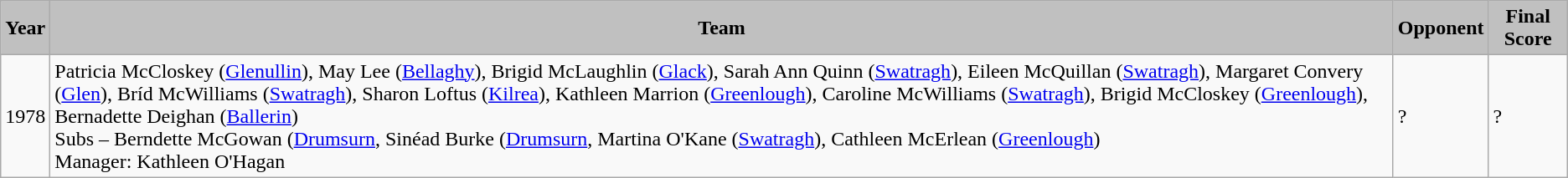<table class="wikitable">
<tr>
<th style="background:silver;">Year</th>
<th style="background:silver;">Team</th>
<th style="background:silver;">Opponent</th>
<th style="background:silver;">Final Score</th>
</tr>
<tr>
<td>1978</td>
<td>Patricia McCloskey (<a href='#'>Glenullin</a>), May Lee (<a href='#'>Bellaghy</a>), Brigid McLaughlin (<a href='#'>Glack</a>), Sarah Ann Quinn (<a href='#'>Swatragh</a>), Eileen McQuillan (<a href='#'>Swatragh</a>), Margaret Convery (<a href='#'>Glen</a>), Bríd McWilliams (<a href='#'>Swatragh</a>), Sharon Loftus (<a href='#'>Kilrea</a>), Kathleen Marrion (<a href='#'>Greenlough</a>), Caroline McWilliams (<a href='#'>Swatragh</a>), Brigid McCloskey (<a href='#'>Greenlough</a>), Bernadette Deighan (<a href='#'>Ballerin</a>)<br>Subs – Berndette McGowan (<a href='#'>Drumsurn</a>, Sinéad Burke (<a href='#'>Drumsurn</a>, Martina O'Kane (<a href='#'>Swatragh</a>), Cathleen McErlean (<a href='#'>Greenlough</a>)<br>Manager: Kathleen O'Hagan</td>
<td>?</td>
<td>?</td>
</tr>
</table>
